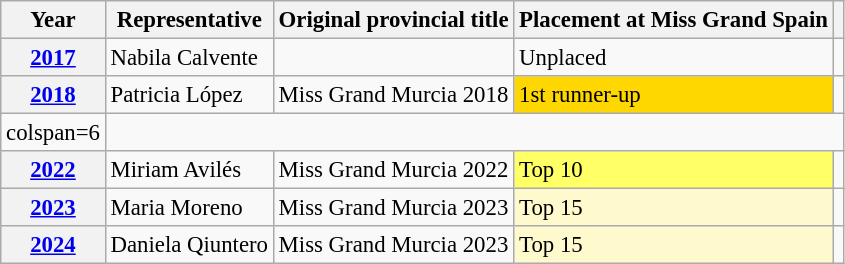<table class="wikitable defaultcenter col2left" style="font-size:95%;">
<tr>
<th>Year</th>
<th>Representative</th>
<th>Original provincial title</th>
<th>Placement at Miss Grand Spain</th>
<th></th>
</tr>
<tr>
<th><a href='#'>2017</a></th>
<td>Nabila Calvente</td>
<td></td>
<td>Unplaced</td>
<td></td>
</tr>
<tr>
<th><a href='#'>2018</a></th>
<td>Patricia López</td>
<td>Miss Grand Murcia 2018</td>
<td bgcolor=gold>1st runner-up</td>
<td></td>
</tr>
<tr>
<td>colspan=6 </td>
</tr>
<tr>
<th><a href='#'>2022</a></th>
<td>Miriam Avilés</td>
<td>Miss Grand Murcia 2022</td>
<td bgcolor=#FFFF66>Top 10</td>
<td></td>
</tr>
<tr>
<th><a href='#'>2023</a></th>
<td>Maria Moreno</td>
<td>Miss Grand Murcia 2023</td>
<td bgcolor=#FFFACD>Top 15</td>
<td></td>
</tr>
<tr>
<th><a href='#'>2024</a></th>
<td>Daniela Qiuntero</td>
<td>Miss Grand Murcia 2023</td>
<td bgcolor=#FFFACD>Top 15</td>
<td></td>
</tr>
</table>
